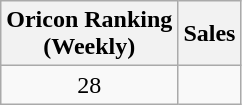<table class="wikitable">
<tr>
<th>Oricon Ranking<br>(Weekly)</th>
<th>Sales</th>
</tr>
<tr>
<td align="center">28</td>
<td></td>
</tr>
</table>
